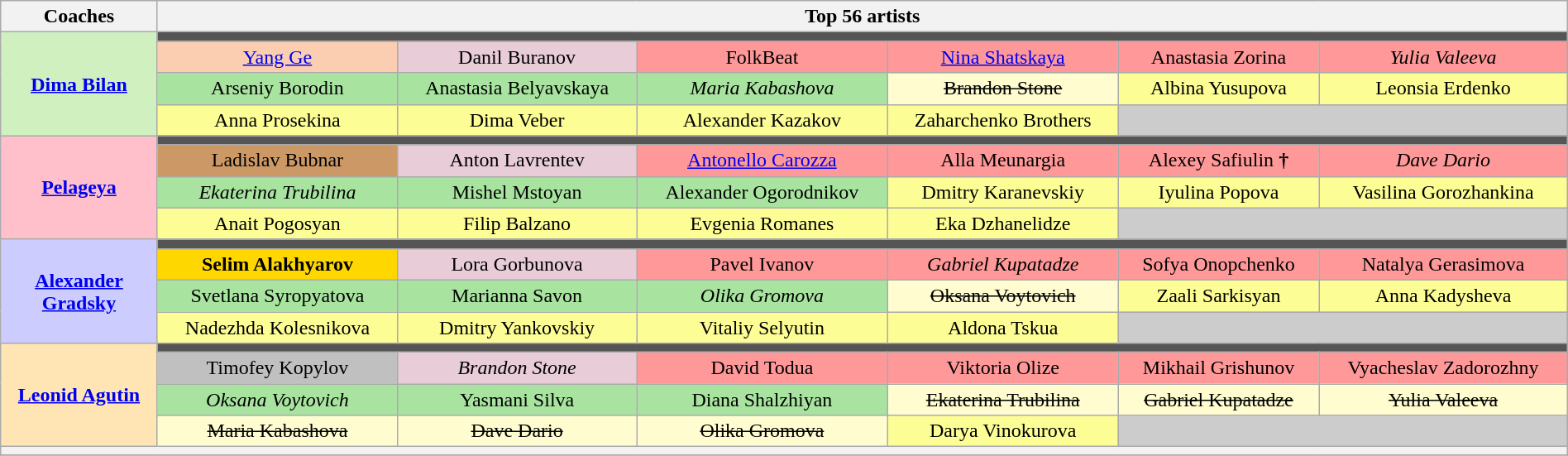<table class="wikitable" style="text-align:center; width:100%;">
<tr>
<th width="10%">Coaches</th>
<th width="90%" colspan=6>Top 56 artists</th>
</tr>
<tr>
<th rowspan=4 style="background:#d0f0c0"><a href='#'>Dima Bilan</a></th>
<td colspan=6 style="background:#555555;"></td>
</tr>
<tr>
<td style="background:#FBCEB1;"><a href='#'>Yang Ge</a></td>
<td style="background:#E8CCD7;">Danil Buranov</td>
<td style="background:#FF9999;">FolkBeat</td>
<td style="background:#FF9999;"><a href='#'>Nina Shatskaya</a></td>
<td style="background:#FF9999;">Anastasia Zorina</td>
<td style="background:#FF9999;"><em>Yulia Valeeva</em></td>
</tr>
<tr>
<td style="background:#A8E4A0;">Arseniy Borodin</td>
<td style="background:#A8E4A0;">Anastasia Belyavskaya</td>
<td style="background:#A8E4A0;"><em>Maria Kabashova</em></td>
<td style="background:#FFFDD0;"><s>Brandon Stone</s></td>
<td style="background:#FDFD96;">Albina Yusupova</td>
<td style="background:#FDFD96;">Leonsia Erdenko</td>
</tr>
<tr>
<td style="background:#FDFD96;">Anna Prosekina</td>
<td style="background:#FDFD96;">Dima Veber</td>
<td style="background:#FDFD96;">Alexander Kazakov</td>
<td style="background:#FDFD96;">Zaharchenko Brothers</td>
<td colspan=2 style="background:#ccc"></td>
</tr>
<tr>
<th rowspan=4 style="background:pink;"><a href='#'>Pelageya</a></th>
<td colspan=6 style="background:#555555;"></td>
</tr>
<tr>
<td style="background:#c96;">Ladislav Bubnar</td>
<td style="background:#E8CCD7;">Anton Lavrentev</td>
<td style="background:#FF9999;"><a href='#'>Antonello Carozza</a></td>
<td style="background:#FF9999;">Alla Meunargia</td>
<td style="background:#FF9999;">Alexey Safiulin <strong>†</strong></td>
<td style="background:#FF9999;"><em>Dave Dario</em></td>
</tr>
<tr>
<td style="background:#A8E4A0;"><em>Ekaterina Trubilina</em></td>
<td style="background:#A8E4A0;">Mishel Mstoyan</td>
<td style="background:#A8E4A0;">Alexander Ogorodnikov</td>
<td style="background:#FDFD96;">Dmitry Karanevskiy</td>
<td style="background:#FDFD96;">Iyulina Popova</td>
<td style="background:#FDFD96;">Vasilina Gorozhankina</td>
</tr>
<tr>
<td style="background:#FDFD96;">Anait Pogosyan</td>
<td style="background:#FDFD96;">Filip Balzano</td>
<td style="background:#FDFD96;">Evgenia Romanes</td>
<td style="background:#FDFD96;">Eka Dzhanelidze</td>
<td colspan=2 style="background:#ccc"></td>
</tr>
<tr>
<th rowspan=4 style="background:#ccf;"><a href='#'>Alexander Gradsky</a></th>
<td colspan=6 style="background:#555555;"></td>
</tr>
<tr>
<td style="background:Gold;"><strong>Selim Alakhyarov</strong></td>
<td style="background:#E8CCD7;">Lora Gorbunova</td>
<td style="background:#FF9999;">Pavel Ivanov</td>
<td style="background:#FF9999;"><em>Gabriel Kupatadze</em></td>
<td style="background:#FF9999;">Sofya Onopchenko</td>
<td style="background:#FF9999;">Natalya Gerasimova</td>
</tr>
<tr>
<td style="background:#A8E4A0;">Svetlana Syropyatova</td>
<td style="background:#A8E4A0;">Marianna Savon</td>
<td style="background:#A8E4A0;"><em>Olika Gromova</em></td>
<td style="background:#FFFDD0;"><s>Oksana Voytovich</s></td>
<td style="background:#FDFD96;">Zaali Sarkisyan</td>
<td style="background:#FDFD96;">Anna Kadysheva</td>
</tr>
<tr>
<td style="background:#FDFD96;">Nadezhda Kolesnikova</td>
<td style="background:#FDFD96;">Dmitry Yankovskiy</td>
<td style="background:#FDFD96;">Vitaliy Selyutin</td>
<td style="background:#FDFD96;">Aldona Tskua</td>
<td colspan=2 style="background:#ccc"></td>
</tr>
<tr>
<th rowspan=4 style="background:#ffe5b4;"><a href='#'>Leonid Agutin</a></th>
<td colspan=6 style="background:#555555;"></td>
</tr>
<tr>
<td style="background:Silver;">Timofey Kopylov</td>
<td style="background:#E8CCD7;"><em>Brandon Stone</em></td>
<td style="background:#FF9999;">David Todua</td>
<td style="background:#FF9999;">Viktoria Olize</td>
<td style="background:#FF9999;">Mikhail Grishunov</td>
<td style="background:#FF9999;">Vyacheslav Zadorozhny</td>
</tr>
<tr>
<td style="background:#A8E4A0;"><em>Oksana Voytovich</em></td>
<td style="background:#A8E4A0;">Yasmani Silva</td>
<td style="background:#A8E4A0;">Diana Shalzhiyan</td>
<td style="background:#FFFDD0;"><s>Ekaterina Trubilina</s></td>
<td style="background:#FFFDD0;"><s>Gabriel Kupatadze</s></td>
<td style="background:#FFFDD0;"><s>Yulia Valeeva</s></td>
</tr>
<tr>
<td style="background:#FFFDD0;"><s>Maria Kabashova</s></td>
<td style="background:#FFFDD0;"><s>Dave Dario</s></td>
<td style="background:#FFFDD0;"><s>Olika Gromova</s></td>
<td style="background:#FDFD96;">Darya Vinokurova</td>
<td colspan=2 style="background:#ccc"></td>
</tr>
<tr>
<th style="font-size:90%; line-height:12px;" colspan="7"></th>
</tr>
<tr>
</tr>
</table>
